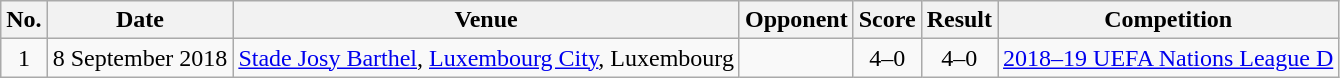<table class="wikitable sortable">
<tr>
<th scope="col">No.</th>
<th scope="col">Date</th>
<th scope="col">Venue</th>
<th scope="col">Opponent</th>
<th scope="col">Score</th>
<th scope="col">Result</th>
<th scope="col">Competition</th>
</tr>
<tr>
<td align="center">1</td>
<td>8 September 2018</td>
<td><a href='#'>Stade Josy Barthel</a>, <a href='#'>Luxembourg City</a>, Luxembourg</td>
<td></td>
<td align="center">4–0</td>
<td align="center">4–0</td>
<td><a href='#'>2018–19 UEFA Nations League D</a></td>
</tr>
</table>
